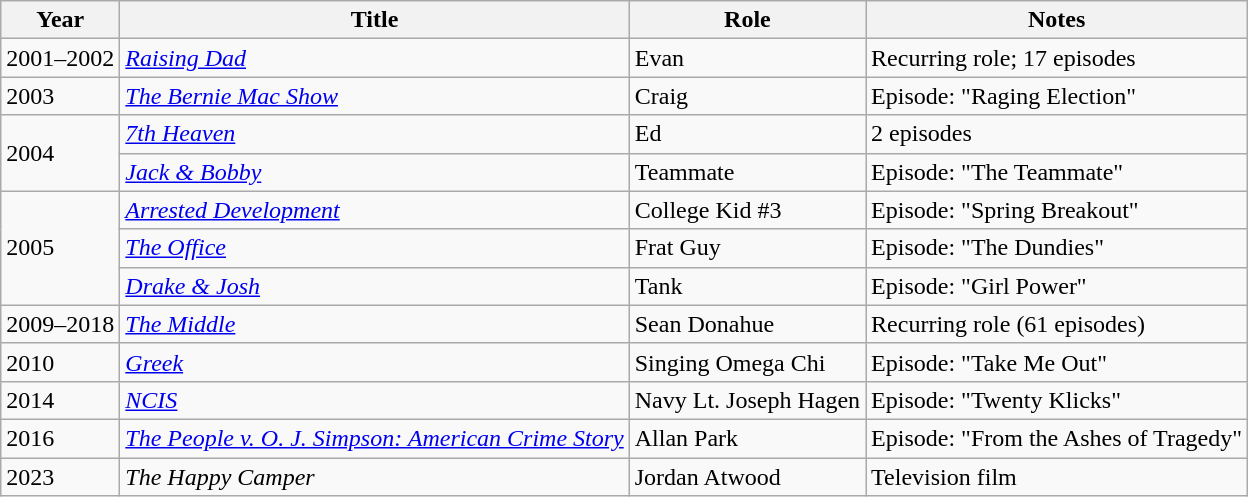<table class="wikitable sortable">
<tr>
<th>Year</th>
<th>Title</th>
<th>Role</th>
<th>Notes</th>
</tr>
<tr>
<td>2001–2002</td>
<td><em><a href='#'>Raising Dad</a></em></td>
<td>Evan</td>
<td>Recurring role; 17 episodes</td>
</tr>
<tr>
<td>2003</td>
<td><em><a href='#'>The Bernie Mac Show</a></em></td>
<td>Craig</td>
<td>Episode: "Raging Election"</td>
</tr>
<tr>
<td rowspan="2">2004</td>
<td><em><a href='#'>7th Heaven</a></em></td>
<td>Ed</td>
<td>2 episodes</td>
</tr>
<tr>
<td><em><a href='#'>Jack & Bobby</a></em></td>
<td>Teammate</td>
<td>Episode: "The Teammate"</td>
</tr>
<tr>
<td rowspan="3">2005</td>
<td><em><a href='#'>Arrested Development</a></em></td>
<td>College Kid #3</td>
<td>Episode: "Spring Breakout"</td>
</tr>
<tr>
<td><em><a href='#'>The Office</a></em></td>
<td>Frat Guy</td>
<td>Episode: "The Dundies"</td>
</tr>
<tr>
<td><em><a href='#'>Drake & Josh</a></em></td>
<td>Tank</td>
<td>Episode: "Girl Power"</td>
</tr>
<tr>
<td>2009–2018</td>
<td><em><a href='#'>The Middle</a></em></td>
<td>Sean Donahue</td>
<td>Recurring role (61 episodes)</td>
</tr>
<tr>
<td>2010</td>
<td><em><a href='#'>Greek</a></em></td>
<td>Singing Omega Chi</td>
<td>Episode: "Take Me Out"</td>
</tr>
<tr>
<td>2014</td>
<td><em><a href='#'>NCIS</a></em></td>
<td>Navy Lt. Joseph Hagen</td>
<td>Episode: "Twenty Klicks"</td>
</tr>
<tr>
<td>2016</td>
<td><em><a href='#'>The People v. O. J. Simpson: American Crime Story</a></em></td>
<td>Allan Park</td>
<td>Episode: "From the Ashes of Tragedy"</td>
</tr>
<tr>
<td>2023</td>
<td><em>The Happy Camper</em></td>
<td>Jordan Atwood</td>
<td>Television film</td>
</tr>
</table>
